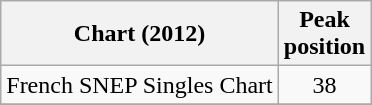<table class="wikitable sortable">
<tr>
<th align="left">Chart (2012)</th>
<th align="center">Peak<br>position</th>
</tr>
<tr>
<td align="left">French SNEP Singles Chart</td>
<td align="center">38</td>
</tr>
<tr>
</tr>
</table>
